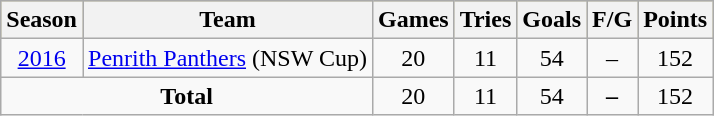<table class="wikitable" style="text-align:center;">
<tr style="background:#bdb76b;">
<th>Season</th>
<th>Team</th>
<th>Games</th>
<th>Tries</th>
<th>Goals</th>
<th>F/G</th>
<th>Points</th>
</tr>
<tr>
<td><a href='#'>2016</a></td>
<td rowspan="1"> <a href='#'>Penrith Panthers</a> (NSW Cup)</td>
<td>20</td>
<td>11</td>
<td>54</td>
<td>–</td>
<td>152</td>
</tr>
<tr>
<td colspan="2"><strong>Total</strong></td>
<td>20</td>
<td>11</td>
<td>54</td>
<td><strong>–</strong></td>
<td>152</td>
</tr>
</table>
